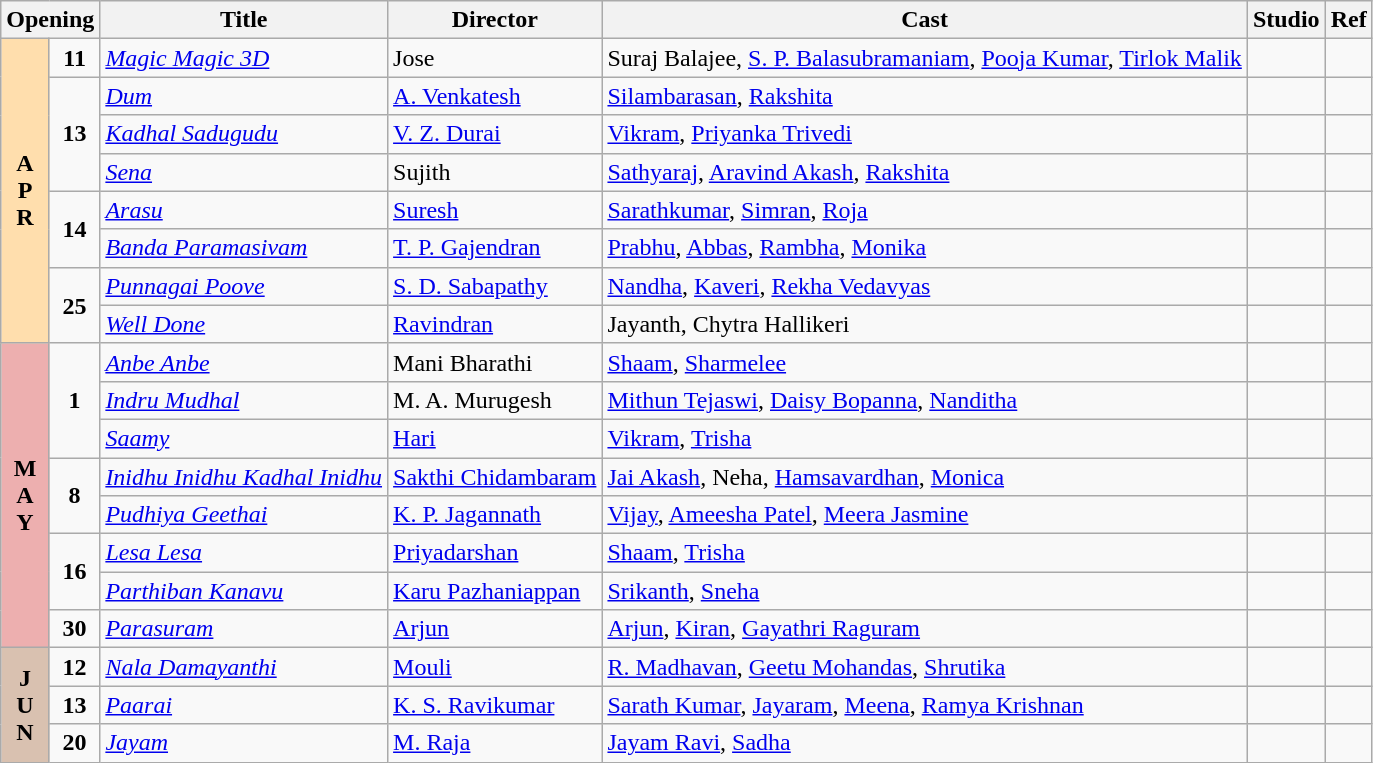<table class="wikitable">
<tr>
<th colspan="2">Opening</th>
<th>Title</th>
<th>Director</th>
<th>Cast</th>
<th>Studio</th>
<th>Ref</th>
</tr>
<tr April!>
<td rowspan="8" valign="center" align="center" style="background:#FFDEAD; textcolor:#000;"><strong>A<br>P<br>R</strong></td>
<td rowspan="1" align="center"><strong>11</strong></td>
<td><em><a href='#'>Magic Magic 3D</a></em></td>
<td>Jose</td>
<td>Suraj Balajee, <a href='#'>S. P. Balasubramaniam</a>, <a href='#'>Pooja Kumar</a>, <a href='#'>Tirlok Malik</a></td>
<td></td>
<td></td>
</tr>
<tr>
<td rowspan="3" align="center"><strong>13</strong></td>
<td><em><a href='#'>Dum</a></em></td>
<td><a href='#'>A. Venkatesh</a></td>
<td><a href='#'>Silambarasan</a>, <a href='#'>Rakshita</a></td>
<td></td>
<td></td>
</tr>
<tr>
<td><em><a href='#'>Kadhal Sadugudu</a></em></td>
<td><a href='#'>V. Z. Durai</a></td>
<td><a href='#'>Vikram</a>, <a href='#'>Priyanka Trivedi</a></td>
<td></td>
<td></td>
</tr>
<tr>
<td><em><a href='#'>Sena</a></em></td>
<td>Sujith</td>
<td><a href='#'>Sathyaraj</a>, <a href='#'>Aravind Akash</a>, <a href='#'>Rakshita</a></td>
<td></td>
<td></td>
</tr>
<tr>
<td rowspan="2" align="center"><strong>14</strong></td>
<td><em><a href='#'>Arasu</a></em></td>
<td><a href='#'>Suresh</a></td>
<td><a href='#'>Sarathkumar</a>, <a href='#'>Simran</a>, <a href='#'>Roja</a></td>
<td></td>
<td></td>
</tr>
<tr>
<td><em><a href='#'>Banda Paramasivam</a></em></td>
<td><a href='#'>T. P. Gajendran</a></td>
<td><a href='#'>Prabhu</a>, <a href='#'>Abbas</a>, <a href='#'>Rambha</a>, <a href='#'>Monika</a></td>
<td></td>
<td></td>
</tr>
<tr>
<td rowspan="2" align="center"><strong>25</strong></td>
<td><em><a href='#'>Punnagai Poove</a></em></td>
<td><a href='#'>S. D. Sabapathy</a></td>
<td><a href='#'>Nandha</a>, <a href='#'>Kaveri</a>, <a href='#'>Rekha Vedavyas</a></td>
<td></td>
<td></td>
</tr>
<tr>
<td><em><a href='#'>Well Done</a></em></td>
<td><a href='#'>Ravindran</a></td>
<td>Jayanth,  Chytra Hallikeri</td>
<td></td>
<td></td>
</tr>
<tr May!>
<td rowspan="8" valign="center" align="center" style="background:#edafaf; textcolor:#000;"><strong>M<br>A<br>Y</strong></td>
<td rowspan="3" align="center"><strong>1</strong></td>
<td><em><a href='#'>Anbe Anbe</a></em></td>
<td>Mani Bharathi</td>
<td><a href='#'>Shaam</a>, <a href='#'>Sharmelee</a></td>
<td></td>
<td></td>
</tr>
<tr>
<td><em><a href='#'>Indru Mudhal</a></em></td>
<td>M. A. Murugesh</td>
<td><a href='#'>Mithun Tejaswi</a>, <a href='#'>Daisy Bopanna</a>, <a href='#'>Nanditha</a></td>
<td></td>
<td></td>
</tr>
<tr>
<td><em><a href='#'>Saamy</a></em></td>
<td><a href='#'>Hari</a></td>
<td><a href='#'>Vikram</a>, <a href='#'>Trisha</a></td>
<td></td>
<td></td>
</tr>
<tr>
<td rowspan="2" align="center"><strong>8</strong></td>
<td><em><a href='#'>Inidhu Inidhu Kadhal Inidhu</a></em></td>
<td><a href='#'>Sakthi Chidambaram</a></td>
<td><a href='#'>Jai Akash</a>, Neha, <a href='#'>Hamsavardhan</a>, <a href='#'>Monica</a></td>
<td></td>
<td></td>
</tr>
<tr>
<td><em><a href='#'>Pudhiya Geethai</a></em></td>
<td><a href='#'>K. P. Jagannath</a></td>
<td><a href='#'>Vijay</a>, <a href='#'>Ameesha Patel</a>, <a href='#'>Meera Jasmine</a></td>
<td></td>
<td></td>
</tr>
<tr>
<td rowspan="2" align="center"><strong>16</strong></td>
<td><em><a href='#'>Lesa Lesa</a></em></td>
<td><a href='#'>Priyadarshan</a></td>
<td><a href='#'>Shaam</a>, <a href='#'>Trisha</a></td>
<td></td>
<td></td>
</tr>
<tr>
<td><em><a href='#'>Parthiban Kanavu</a></em></td>
<td><a href='#'>Karu Pazhaniappan</a></td>
<td><a href='#'>Srikanth</a>, <a href='#'>Sneha</a></td>
<td></td>
<td></td>
</tr>
<tr>
<td rowspan="1" align="center"><strong>30</strong></td>
<td><em><a href='#'>Parasuram</a></em></td>
<td><a href='#'>Arjun</a></td>
<td><a href='#'>Arjun</a>, <a href='#'>Kiran</a>, <a href='#'>Gayathri Raguram</a></td>
<td></td>
<td></td>
</tr>
<tr June!>
<td rowspan="3" valign="center" align="center" style="background:#d9c1b0; textcolor:#000;"><strong>J<br>U<br>N</strong></td>
<td rowspan="1" align="center"><strong>12</strong></td>
<td><em><a href='#'>Nala Damayanthi</a></em></td>
<td><a href='#'>Mouli</a></td>
<td><a href='#'>R. Madhavan</a>, <a href='#'>Geetu Mohandas</a>, <a href='#'>Shrutika</a></td>
<td></td>
<td></td>
</tr>
<tr>
<td rowspan="1" align="center"><strong>13</strong></td>
<td><em><a href='#'>Paarai</a></em></td>
<td><a href='#'>K. S. Ravikumar</a></td>
<td><a href='#'>Sarath Kumar</a>, <a href='#'>Jayaram</a>, <a href='#'>Meena</a>, <a href='#'>Ramya Krishnan</a></td>
<td></td>
<td></td>
</tr>
<tr>
<td rowspan="1" align="center"><strong>20</strong></td>
<td><em><a href='#'>Jayam</a></em></td>
<td><a href='#'>M. Raja</a></td>
<td><a href='#'>Jayam Ravi</a>, <a href='#'>Sadha</a></td>
<td></td>
<td></td>
</tr>
</table>
